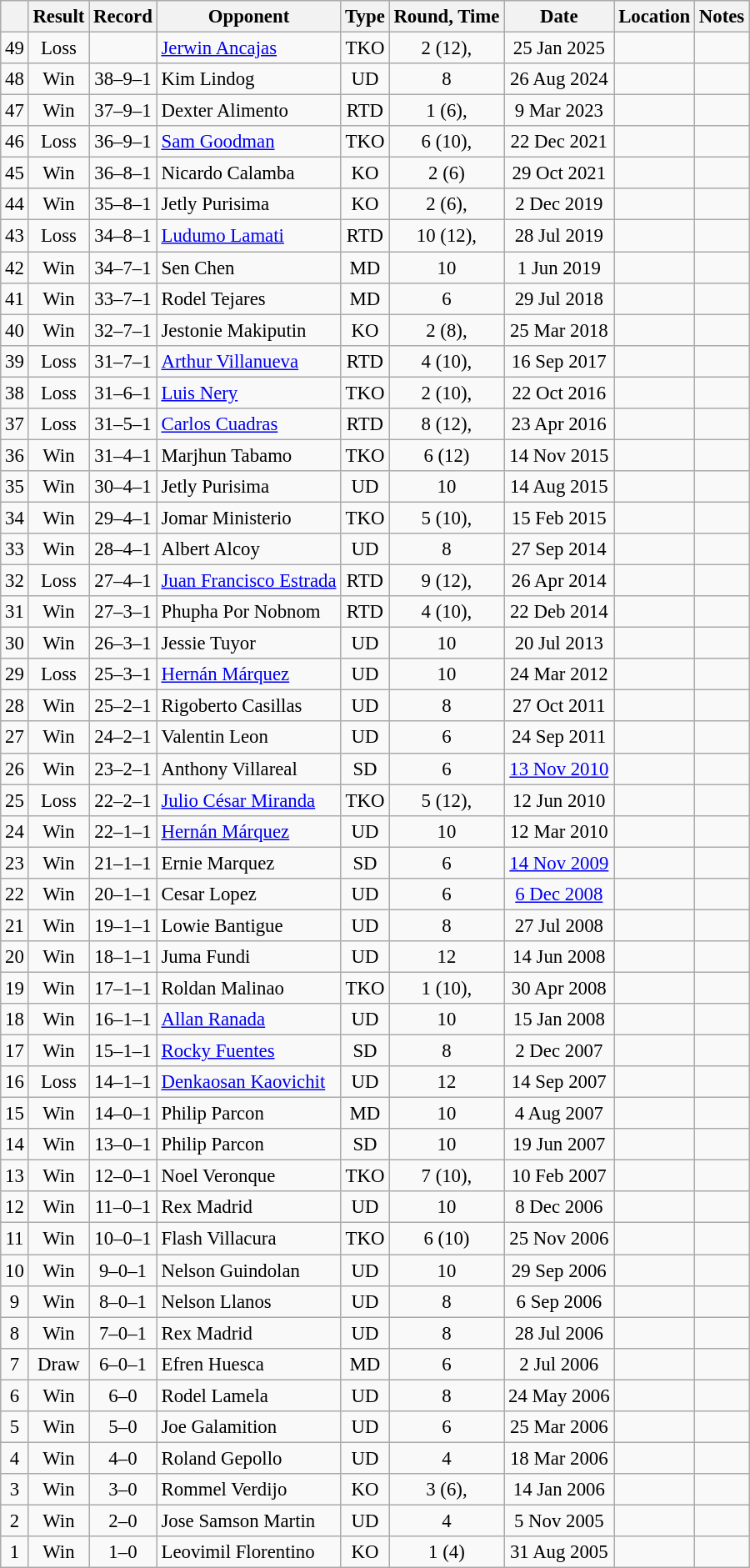<table class="wikitable" style="text-align:center; font-size:95%">
<tr>
<th></th>
<th>Result</th>
<th>Record</th>
<th>Opponent</th>
<th>Type</th>
<th>Round, Time</th>
<th>Date</th>
<th>Location</th>
<th>Notes</th>
</tr>
<tr>
<td>49</td>
<td>Loss</td>
<td></td>
<td align=left><a href='#'>Jerwin Ancajas</a></td>
<td>TKO</td>
<td>2 (12), </td>
<td>25 Jan 2025</td>
<td align=left></td>
<td align=left></td>
</tr>
<tr>
<td>48</td>
<td>Win</td>
<td>38–9–1</td>
<td align=left>Kim Lindog</td>
<td>UD</td>
<td>8</td>
<td>26 Aug 2024</td>
<td align=left></td>
<td></td>
</tr>
<tr>
<td>47</td>
<td>Win</td>
<td>37–9–1</td>
<td align=left>Dexter Alimento</td>
<td>RTD</td>
<td>1 (6), </td>
<td>9 Mar 2023</td>
<td align=left></td>
<td></td>
</tr>
<tr>
<td>46</td>
<td>Loss</td>
<td>36–9–1</td>
<td align=left><a href='#'>Sam Goodman</a></td>
<td>TKO</td>
<td>6 (10), </td>
<td>22 Dec 2021</td>
<td align=left></td>
<td align=left></td>
</tr>
<tr>
<td>45</td>
<td>Win</td>
<td>36–8–1</td>
<td align=left>Nicardo Calamba</td>
<td>KO</td>
<td>2 (6)</td>
<td>29 Oct 2021</td>
<td align=left></td>
<td></td>
</tr>
<tr>
<td>44</td>
<td>Win</td>
<td>35–8–1</td>
<td align=left>Jetly Purisima</td>
<td>KO</td>
<td>2 (6), </td>
<td small>2 Dec 2019</td>
<td align=left></td>
<td></td>
</tr>
<tr>
<td>43</td>
<td>Loss</td>
<td>34–8–1</td>
<td align=left><a href='#'>Ludumo Lamati</a></td>
<td>RTD</td>
<td>10 (12), </td>
<td>28 Jul 2019</td>
<td align=left></td>
<td align=left></td>
</tr>
<tr>
<td>42</td>
<td>Win</td>
<td>34–7–1</td>
<td align=left>Sen Chen</td>
<td>MD</td>
<td>10</td>
<td>1 Jun 2019</td>
<td align=left></td>
<td align=left></td>
</tr>
<tr>
<td>41</td>
<td>Win</td>
<td>33–7–1</td>
<td align=left>Rodel Tejares</td>
<td>MD</td>
<td>6</td>
<td>29 Jul 2018</td>
<td align=left></td>
<td></td>
</tr>
<tr>
<td>40</td>
<td>Win</td>
<td>32–7–1</td>
<td align=left>Jestonie Makiputin</td>
<td>KO</td>
<td>2 (8), </td>
<td>25 Mar 2018</td>
<td align=left></td>
<td></td>
</tr>
<tr>
<td>39</td>
<td>Loss</td>
<td>31–7–1</td>
<td align=left><a href='#'>Arthur Villanueva</a></td>
<td>RTD</td>
<td>4 (10), </td>
<td>16 Sep 2017</td>
<td align=left></td>
<td></td>
</tr>
<tr>
<td>38</td>
<td>Loss</td>
<td>31–6–1</td>
<td align=left><a href='#'>Luis Nery</a></td>
<td>TKO</td>
<td>2 (10), </td>
<td>22 Oct 2016</td>
<td align=left></td>
<td></td>
</tr>
<tr>
<td>37</td>
<td>Loss</td>
<td>31–5–1</td>
<td align=left><a href='#'>Carlos Cuadras</a></td>
<td>RTD</td>
<td>8 (12), </td>
<td>23 Apr 2016</td>
<td align=left></td>
<td align=left></td>
</tr>
<tr>
<td>36</td>
<td>Win</td>
<td>31–4–1</td>
<td align=left>Marjhun Tabamo</td>
<td>TKO</td>
<td>6 (12)</td>
<td>14 Nov 2015</td>
<td align=left></td>
<td align=left></td>
</tr>
<tr>
<td>35</td>
<td>Win</td>
<td>30–4–1</td>
<td align=left>Jetly Purisima</td>
<td>UD</td>
<td>10</td>
<td>14 Aug 2015</td>
<td align=left></td>
<td></td>
</tr>
<tr>
<td>34</td>
<td>Win</td>
<td>29–4–1</td>
<td align=left>Jomar Ministerio</td>
<td>TKO</td>
<td>5 (10), </td>
<td>15 Feb 2015</td>
<td align=left></td>
<td></td>
</tr>
<tr>
<td>33</td>
<td>Win</td>
<td>28–4–1</td>
<td align=left>Albert Alcoy</td>
<td>UD</td>
<td>8</td>
<td>27 Sep 2014</td>
<td align=left></td>
<td></td>
</tr>
<tr>
<td>32</td>
<td>Loss</td>
<td>27–4–1</td>
<td align=left><a href='#'>Juan Francisco Estrada</a></td>
<td>RTD</td>
<td>9 (12), </td>
<td>26 Apr 2014</td>
<td align=left></td>
<td align=left></td>
</tr>
<tr>
<td>31</td>
<td>Win</td>
<td>27–3–1</td>
<td align=left>Phupha Por Nobnom</td>
<td>RTD</td>
<td>4 (10), </td>
<td>22 Deb 2014</td>
<td align=left></td>
<td></td>
</tr>
<tr>
<td>30</td>
<td>Win</td>
<td>26–3–1</td>
<td align=left>Jessie Tuyor</td>
<td>UD</td>
<td>10</td>
<td>20 Jul 2013</td>
<td align=left></td>
<td></td>
</tr>
<tr>
<td>29</td>
<td>Loss</td>
<td>25–3–1</td>
<td align=left><a href='#'>Hernán Márquez</a></td>
<td>UD</td>
<td>10</td>
<td>24 Mar 2012</td>
<td align=left></td>
<td></td>
</tr>
<tr>
<td>28</td>
<td>Win</td>
<td>25–2–1</td>
<td align=left>Rigoberto Casillas</td>
<td>UD</td>
<td>8</td>
<td>27 Oct 2011</td>
<td align=left></td>
<td></td>
</tr>
<tr>
<td>27</td>
<td>Win</td>
<td>24–2–1</td>
<td align=left>Valentin Leon</td>
<td>UD</td>
<td>6</td>
<td>24 Sep 2011</td>
<td align=left></td>
<td></td>
</tr>
<tr>
<td>26</td>
<td>Win</td>
<td>23–2–1</td>
<td align=left>Anthony Villareal</td>
<td>SD</td>
<td>6</td>
<td><a href='#'>13 Nov 2010</a></td>
<td align=left></td>
<td></td>
</tr>
<tr>
<td>25</td>
<td>Loss</td>
<td>22–2–1</td>
<td align=left><a href='#'>Julio César Miranda</a></td>
<td>TKO</td>
<td>5 (12), </td>
<td>12 Jun 2010</td>
<td align=left></td>
<td align=left></td>
</tr>
<tr>
<td>24</td>
<td>Win</td>
<td>22–1–1</td>
<td align=left><a href='#'>Hernán Márquez</a></td>
<td>UD</td>
<td>10</td>
<td>12 Mar 2010</td>
<td align=left></td>
<td></td>
</tr>
<tr>
<td>23</td>
<td>Win</td>
<td>21–1–1</td>
<td align=left>Ernie Marquez</td>
<td>SD</td>
<td>6</td>
<td><a href='#'>14 Nov 2009</a></td>
<td align=left></td>
<td></td>
</tr>
<tr>
<td>22</td>
<td>Win</td>
<td>20–1–1</td>
<td align=left>Cesar Lopez</td>
<td>UD</td>
<td>6</td>
<td><a href='#'>6 Dec 2008</a></td>
<td align=left></td>
<td></td>
</tr>
<tr>
<td>21</td>
<td>Win</td>
<td>19–1–1</td>
<td align=left>Lowie Bantigue</td>
<td>UD</td>
<td>8</td>
<td>27 Jul 2008</td>
<td align=left></td>
<td></td>
</tr>
<tr>
<td>20</td>
<td>Win</td>
<td>18–1–1</td>
<td align=left>Juma Fundi</td>
<td>UD</td>
<td>12</td>
<td>14 Jun 2008</td>
<td align=left></td>
<td align=left></td>
</tr>
<tr>
<td>19</td>
<td>Win</td>
<td>17–1–1</td>
<td align=left>Roldan Malinao</td>
<td>TKO</td>
<td>1 (10), </td>
<td>30 Apr 2008</td>
<td align=left></td>
<td></td>
</tr>
<tr>
<td>18</td>
<td>Win</td>
<td>16–1–1</td>
<td align=left><a href='#'>Allan Ranada</a></td>
<td>UD</td>
<td>10</td>
<td>15 Jan 2008</td>
<td align=left></td>
<td align=left></td>
</tr>
<tr>
<td>17</td>
<td>Win</td>
<td>15–1–1</td>
<td align=left><a href='#'>Rocky Fuentes</a></td>
<td>SD</td>
<td>8</td>
<td>2 Dec 2007</td>
<td align=left></td>
<td></td>
</tr>
<tr>
<td>16</td>
<td>Loss</td>
<td>14–1–1</td>
<td align=left><a href='#'>Denkaosan Kaovichit</a></td>
<td>UD</td>
<td>12</td>
<td>14 Sep 2007</td>
<td align=left></td>
<td align=left></td>
</tr>
<tr>
<td>15</td>
<td>Win</td>
<td>14–0–1</td>
<td align=left>Philip Parcon</td>
<td>MD</td>
<td>10</td>
<td>4 Aug 2007</td>
<td align=left></td>
<td align=left></td>
</tr>
<tr>
<td>14</td>
<td>Win</td>
<td>13–0–1</td>
<td align=left>Philip Parcon</td>
<td>SD</td>
<td>10</td>
<td>19 Jun 2007</td>
<td align=left></td>
<td align=left></td>
</tr>
<tr>
<td>13</td>
<td>Win</td>
<td>12–0–1</td>
<td align=left>Noel Veronque</td>
<td>TKO</td>
<td>7 (10), </td>
<td>10 Feb 2007</td>
<td align=left></td>
<td></td>
</tr>
<tr>
<td>12</td>
<td>Win</td>
<td>11–0–1</td>
<td align=left>Rex Madrid</td>
<td>UD</td>
<td>10</td>
<td>8 Dec 2006</td>
<td align=left></td>
<td align=left></td>
</tr>
<tr>
<td>11</td>
<td>Win</td>
<td>10–0–1</td>
<td align=left>Flash Villacura</td>
<td>TKO</td>
<td>6 (10)</td>
<td>25 Nov 2006</td>
<td align=left></td>
<td></td>
</tr>
<tr>
<td>10</td>
<td>Win</td>
<td>9–0–1</td>
<td align=left>Nelson Guindolan</td>
<td>UD</td>
<td>10</td>
<td>29 Sep 2006</td>
<td align=left></td>
<td></td>
</tr>
<tr>
<td>9</td>
<td>Win</td>
<td>8–0–1</td>
<td align=left>Nelson Llanos</td>
<td>UD</td>
<td>8</td>
<td>6 Sep 2006</td>
<td align=left></td>
<td></td>
</tr>
<tr>
<td>8</td>
<td>Win</td>
<td>7–0–1</td>
<td align=left>Rex Madrid</td>
<td>UD</td>
<td>8</td>
<td>28 Jul 2006</td>
<td align=left></td>
<td></td>
</tr>
<tr>
<td>7</td>
<td>Draw</td>
<td>6–0–1</td>
<td align=left>Efren Huesca</td>
<td>MD</td>
<td>6</td>
<td>2 Jul 2006</td>
<td align=left></td>
<td></td>
</tr>
<tr>
<td>6</td>
<td>Win</td>
<td>6–0</td>
<td align=left>Rodel Lamela</td>
<td>UD</td>
<td>8</td>
<td>24 May 2006</td>
<td align=left></td>
<td></td>
</tr>
<tr>
<td>5</td>
<td>Win</td>
<td>5–0</td>
<td align=left>Joe Galamition</td>
<td>UD</td>
<td>6</td>
<td>25 Mar 2006</td>
<td align=left></td>
<td></td>
</tr>
<tr>
<td>4</td>
<td>Win</td>
<td>4–0</td>
<td align=left>Roland Gepollo</td>
<td>UD</td>
<td>4</td>
<td>18 Mar 2006</td>
<td align=left></td>
<td></td>
</tr>
<tr>
<td>3</td>
<td>Win</td>
<td>3–0</td>
<td align=left>Rommel Verdijo</td>
<td>KO</td>
<td>3 (6), </td>
<td>14 Jan 2006</td>
<td align=left></td>
<td></td>
</tr>
<tr>
<td>2</td>
<td>Win</td>
<td>2–0</td>
<td align=left>Jose Samson Martin</td>
<td>UD</td>
<td>4</td>
<td>5 Nov 2005</td>
<td align=left></td>
<td></td>
</tr>
<tr>
<td>1</td>
<td>Win</td>
<td>1–0</td>
<td align=left>Leovimil Florentino</td>
<td>KO</td>
<td>1 (4)</td>
<td>31 Aug 2005</td>
<td align=left></td>
<td></td>
</tr>
</table>
